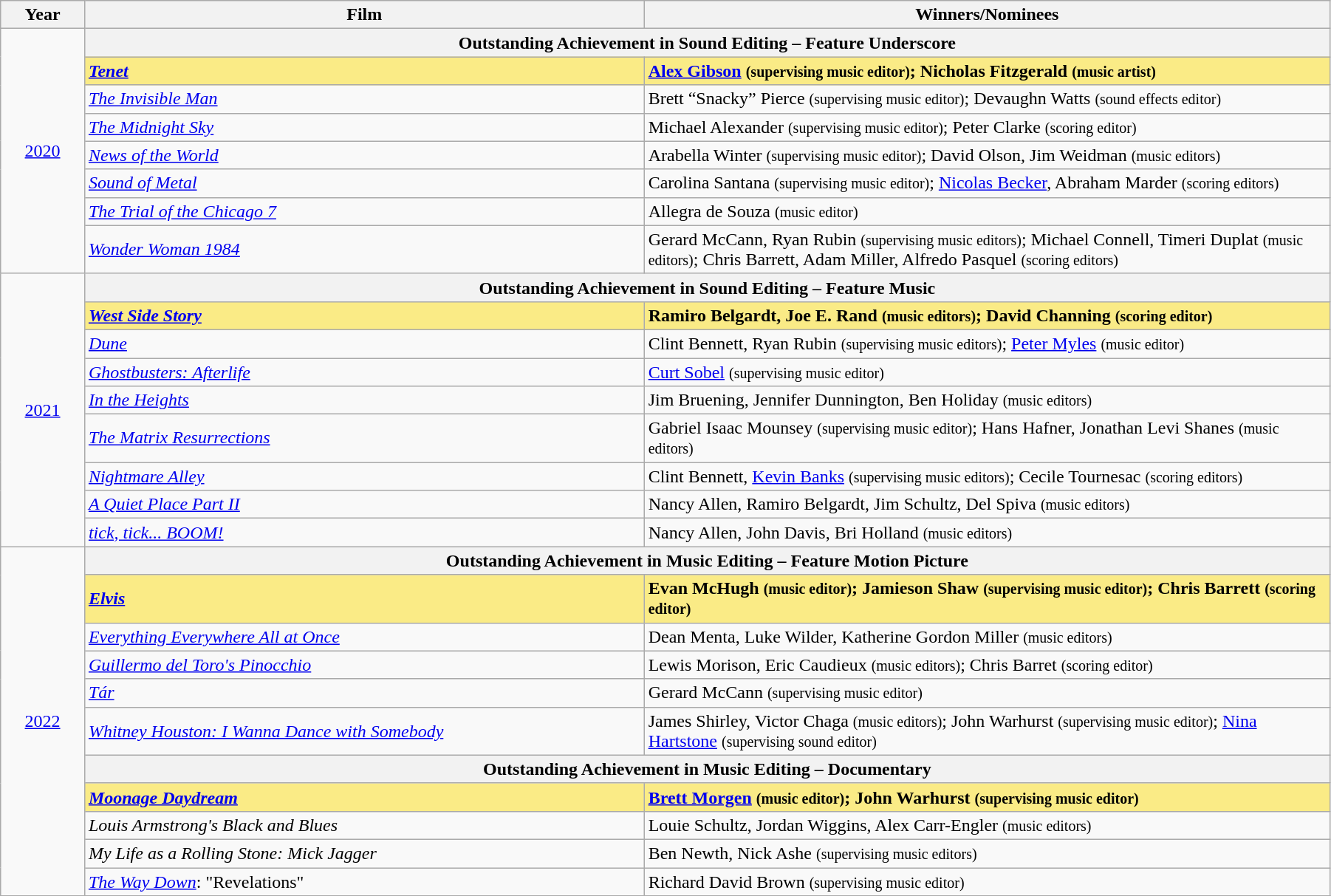<table class="wikitable" width="95%" cellpadding="5">
<tr>
<th width="6%">Year</th>
<th width="40%">Film</th>
<th width="49%">Winners/Nominees</th>
</tr>
<tr>
<td rowspan=8 style="text-align:center"><a href='#'>2020</a><br></td>
<th colspan="2">Outstanding Achievement in Sound Editing – Feature Underscore</th>
</tr>
<tr style="background:#FAEB86;"|>
<td><strong><em><a href='#'>Tenet</a></em></strong></td>
<td><strong><a href='#'>Alex Gibson</a> <small>(supervising music editor)</small>; Nicholas Fitzgerald <small>(music artist)</small></strong></td>
</tr>
<tr>
<td><em><a href='#'>The Invisible Man</a></em></td>
<td>Brett “Snacky” Pierce <small>(supervising music editor)</small>; Devaughn Watts <small>(sound effects editor)</small></td>
</tr>
<tr>
<td><em><a href='#'>The Midnight Sky</a></em></td>
<td>Michael Alexander <small>(supervising music editor)</small>; Peter Clarke <small>(scoring editor)</small></td>
</tr>
<tr>
<td><em><a href='#'>News of the World</a></em></td>
<td>Arabella Winter <small>(supervising music editor)</small>; David Olson, Jim Weidman <small>(music editors)</small></td>
</tr>
<tr>
<td><em><a href='#'>Sound of Metal</a></em></td>
<td>Carolina Santana <small>(supervising music editor)</small>; <a href='#'>Nicolas Becker</a>, Abraham Marder <small>(scoring editors)</small></td>
</tr>
<tr>
<td><em><a href='#'>The Trial of the Chicago 7</a></em></td>
<td>Allegra de Souza <small>(music editor)</small></td>
</tr>
<tr>
<td><em><a href='#'>Wonder Woman 1984</a></em></td>
<td>Gerard McCann, Ryan Rubin <small>(supervising music editors)</small>; Michael Connell, Timeri Duplat <small>(music editors)</small>; Chris Barrett, Adam Miller, Alfredo Pasquel <small>(scoring editors)</small></td>
</tr>
<tr>
<td rowspan=9 style="text-align:center"><a href='#'>2021</a><br></td>
<th colspan="2">Outstanding Achievement in Sound Editing – Feature Music</th>
</tr>
<tr style="background:#FAEB86;"|>
<td><strong><em><a href='#'>West Side Story</a></em></strong></td>
<td><strong>Ramiro Belgardt, Joe E. Rand <small>(music editors)</small>; David Channing <small>(scoring editor)</small></strong></td>
</tr>
<tr>
<td><em><a href='#'>Dune</a></em></td>
<td>Clint Bennett, Ryan Rubin <small>(supervising music editors)</small>; <a href='#'>Peter Myles</a> <small>(music editor)</small></td>
</tr>
<tr>
<td><em><a href='#'>Ghostbusters: Afterlife</a></em></td>
<td><a href='#'>Curt Sobel</a> <small>(supervising music editor)</small></td>
</tr>
<tr>
<td><em><a href='#'>In the Heights</a></em></td>
<td>Jim Bruening, Jennifer Dunnington, Ben Holiday <small>(music editors)</small></td>
</tr>
<tr>
<td><em><a href='#'>The Matrix Resurrections</a></em></td>
<td>Gabriel Isaac Mounsey <small>(supervising music editor)</small>; Hans Hafner, Jonathan Levi Shanes <small>(music editors)</small></td>
</tr>
<tr>
<td><em><a href='#'>Nightmare Alley</a></em></td>
<td>Clint Bennett, <a href='#'>Kevin Banks</a> <small>(supervising music editors)</small>; Cecile Tournesac <small>(scoring editors)</small></td>
</tr>
<tr>
<td><em><a href='#'>A Quiet Place Part II</a></em></td>
<td>Nancy Allen, Ramiro Belgardt, Jim Schultz, Del Spiva <small>(music editors)</small></td>
</tr>
<tr>
<td><em><a href='#'>tick, tick... BOOM!</a></em></td>
<td>Nancy Allen, John Davis, Bri Holland <small>(music editors)</small></td>
</tr>
<tr>
<td rowspan=11 style="text-align:center"><a href='#'>2022</a><br></td>
<th colspan="2">Outstanding Achievement in Music Editing – Feature Motion Picture</th>
</tr>
<tr style="background:#FAEB86;"|>
<td><strong><em><a href='#'>Elvis</a></em></strong></td>
<td><strong>Evan McHugh <small>(music editor)</small>; Jamieson Shaw <small>(supervising music editor)</small>; Chris Barrett <small>(scoring editor)</small></strong></td>
</tr>
<tr>
<td><em><a href='#'>Everything Everywhere All at Once</a></em></td>
<td>Dean Menta, Luke Wilder, Katherine Gordon Miller <small>(music editors)</small></td>
</tr>
<tr>
<td><em><a href='#'>Guillermo del Toro's Pinocchio</a></em></td>
<td>Lewis Morison, Eric Caudieux <small>(music editors)</small>; Chris Barret <small>(scoring editor)</small></td>
</tr>
<tr>
<td><em><a href='#'>Tár</a></em></td>
<td>Gerard McCann <small>(supervising music editor)</small></td>
</tr>
<tr>
<td><em><a href='#'>Whitney Houston: I Wanna Dance with Somebody</a></em></td>
<td>James Shirley, Victor Chaga <small>(music editors)</small>; John Warhurst <small>(supervising music editor)</small>; <a href='#'>Nina Hartstone</a> <small>(supervising sound editor)</small></td>
</tr>
<tr>
<th colspan="2">Outstanding Achievement in Music Editing – Documentary</th>
</tr>
<tr style="background:#FAEB86;"|>
<td><strong><em><a href='#'>Moonage Daydream</a></em></strong></td>
<td><strong><a href='#'>Brett Morgen</a> <small>(music editor)</small>; John Warhurst <small>(supervising music editor)</small></strong></td>
</tr>
<tr>
<td><em>Louis Armstrong's Black and Blues</em></td>
<td>Louie Schultz, Jordan Wiggins, Alex Carr-Engler <small>(music editors)</small></td>
</tr>
<tr>
<td><em>My Life as a Rolling Stone: Mick Jagger</em></td>
<td>Ben Newth, Nick Ashe <small>(supervising music editors)</small></td>
</tr>
<tr>
<td><em><a href='#'>The Way Down</a></em>: "Revelations"</td>
<td>Richard David Brown <small>(supervising music editor)</small></td>
</tr>
<tr>
</tr>
</table>
